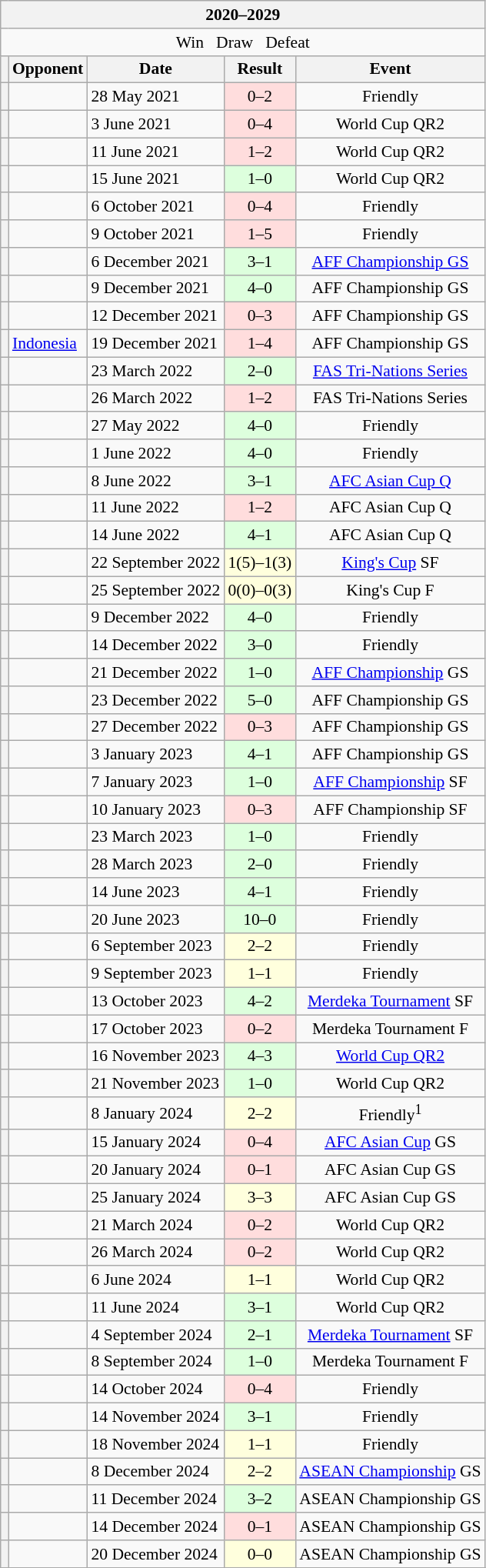<table class="wikitable collapsible collapsed" style="font-size: 90%">
<tr>
<th colspan="5" style="width:400px;">2020–2029</th>
</tr>
<tr>
<td style="text-align:center;" colspan="5"> Win   Draw   Defeat</td>
</tr>
<tr>
<th></th>
<th>Opponent</th>
<th>Date</th>
<th>Result</th>
<th>Event</th>
</tr>
<tr>
<th></th>
<td></td>
<td>28 May 2021</td>
<td style="background:#fdd; text-align:center;">0–2</td>
<td style="text-align:center;"> Friendly</td>
</tr>
<tr>
<th></th>
<td></td>
<td>3 June 2021</td>
<td style="background:#fdd; text-align:center;">0–4</td>
<td style="text-align:center;"> World Cup QR2</td>
</tr>
<tr>
<th></th>
<td></td>
<td>11 June 2021</td>
<td style="background:#fdd; text-align:center;">1–2</td>
<td style="text-align:center;"> World Cup QR2</td>
</tr>
<tr>
<th></th>
<td></td>
<td>15 June 2021</td>
<td style="background:#dfd ; text-align:center;">1–0</td>
<td style="text-align:center;"> World Cup QR2</td>
</tr>
<tr>
<th></th>
<td></td>
<td>6 October 2021</td>
<td style="background:#fdd; text-align:center;">0–4</td>
<td style="text-align:center;"> Friendly</td>
</tr>
<tr>
<th></th>
<td></td>
<td>9 October 2021</td>
<td style="background:#fdd; text-align:center;">1–5</td>
<td style="text-align:center;"> Friendly</td>
</tr>
<tr>
<th></th>
<td></td>
<td>6 December 2021</td>
<td style="background:#dfd ; text-align:center;">3–1</td>
<td style="text-align:center;"> <a href='#'>AFF Championship GS</a></td>
</tr>
<tr>
<th></th>
<td></td>
<td>9 December 2021</td>
<td style="background:#dfd ; text-align:center;">4–0</td>
<td style="text-align:center;"> AFF Championship GS</td>
</tr>
<tr>
<th></th>
<td></td>
<td>12 December 2021</td>
<td style="background:#fdd; text-align:center;">0–3</td>
<td style="text-align:center;"> AFF Championship GS</td>
</tr>
<tr>
<th></th>
<td> <a href='#'>Indonesia</a></td>
<td>19 December 2021</td>
<td style="background:#fdd; text-align:center;">1–4</td>
<td style="text-align:center;"> AFF Championship GS</td>
</tr>
<tr>
<th></th>
<td></td>
<td>23 March 2022</td>
<td style="background:#dfd ; text-align:center;">2–0</td>
<td style="text-align:center;"> <a href='#'>FAS Tri-Nations Series</a></td>
</tr>
<tr>
<th></th>
<td></td>
<td>26 March 2022</td>
<td style="background:#fdd; text-align:center;">1–2</td>
<td style="text-align:center;"> FAS Tri-Nations Series</td>
</tr>
<tr>
<th></th>
<td></td>
<td>27 May 2022</td>
<td style="background:#dfd ; text-align:center;">4–0</td>
<td style="text-align:center;"> Friendly</td>
</tr>
<tr>
<th></th>
<td></td>
<td>1 June 2022</td>
<td style="background:#dfd ; text-align:center;">4–0</td>
<td style="text-align:center;"> Friendly</td>
</tr>
<tr>
<th></th>
<td></td>
<td>8 June 2022</td>
<td style="background:#dfd ; text-align:center;">3–1</td>
<td style="text-align:center;"> <a href='#'>AFC Asian Cup Q</a></td>
</tr>
<tr>
<th></th>
<td></td>
<td>11 June 2022</td>
<td style="background:#fdd; text-align:center;">1–2</td>
<td style="text-align:center;"> AFC Asian Cup Q</td>
</tr>
<tr>
<th></th>
<td></td>
<td>14 June 2022</td>
<td style="background:#dfd ; text-align:center;">4–1</td>
<td style="text-align:center;"> AFC Asian Cup Q</td>
</tr>
<tr>
<th></th>
<td></td>
<td>22 September 2022</td>
<td style="background:#ffd; text-align:center;">1(5)–1(3)</td>
<td style="text-align:center;"> <a href='#'>King's Cup</a> SF</td>
</tr>
<tr>
<th></th>
<td></td>
<td>25 September 2022</td>
<td style="background:#ffd; text-align:center;">0(0)–0(3)</td>
<td style="text-align:center;"> King's Cup F</td>
</tr>
<tr>
<th></th>
<td></td>
<td>9 December 2022</td>
<td style="background:#dfd ; text-align:center;">4–0</td>
<td style="text-align:center;"> Friendly</td>
</tr>
<tr>
<th></th>
<td></td>
<td>14 December 2022</td>
<td style="background:#dfd ; text-align:center;">3–0</td>
<td style="text-align:center;"> Friendly</td>
</tr>
<tr>
<th></th>
<td></td>
<td>21 December 2022</td>
<td style="background:#dfd ; text-align:center;">1–0</td>
<td style="text-align:center;"> <a href='#'>AFF Championship</a> GS</td>
</tr>
<tr>
<th></th>
<td></td>
<td>23 December 2022</td>
<td style="background:#dfd ; text-align:center;">5–0</td>
<td style="text-align:center;"> AFF Championship GS</td>
</tr>
<tr>
<th></th>
<td></td>
<td>27 December 2022</td>
<td style="background:#fdd; text-align:center;">0–3</td>
<td style="text-align:center;"> AFF Championship GS</td>
</tr>
<tr>
<th></th>
<td></td>
<td>3 January 2023</td>
<td style="background:#dfd ; text-align:center;">4–1</td>
<td style="text-align:center;"> AFF Championship GS</td>
</tr>
<tr>
<th></th>
<td></td>
<td>7 January 2023</td>
<td style="background:#dfd ; text-align:center;">1–0</td>
<td style="text-align:center;"> <a href='#'>AFF Championship</a> SF</td>
</tr>
<tr>
<th></th>
<td></td>
<td>10 January 2023</td>
<td style="background:#fdd; text-align:center;">0–3</td>
<td style="text-align:center;"> AFF Championship SF</td>
</tr>
<tr>
<th></th>
<td></td>
<td>23 March 2023</td>
<td style="background:#dfd ; text-align:center;">1–0</td>
<td style="text-align:center;"> Friendly</td>
</tr>
<tr>
<th></th>
<td></td>
<td>28 March 2023</td>
<td style="background:#dfd ; text-align:center;">2–0</td>
<td style="text-align:center;"> Friendly</td>
</tr>
<tr>
<th></th>
<td></td>
<td>14 June 2023</td>
<td style="background:#dfd ; text-align:center;">4–1</td>
<td style="text-align:center;"> Friendly</td>
</tr>
<tr>
<th></th>
<td></td>
<td>20 June 2023</td>
<td style="background:#dfd ; text-align:center;">10–0</td>
<td style="text-align:center;"> Friendly</td>
</tr>
<tr>
<th></th>
<td></td>
<td>6 September 2023</td>
<td style="background:#ffd; text-align:center;">2–2</td>
<td style="text-align:center;"> Friendly</td>
</tr>
<tr>
<th></th>
<td></td>
<td>9 September 2023</td>
<td style="background:#ffd; text-align:center;">1–1</td>
<td style="text-align:center;"> Friendly</td>
</tr>
<tr>
<th></th>
<td></td>
<td>13 October 2023</td>
<td style="background:#dfd; text-align:center;">4–2</td>
<td style="text-align:center;"> <a href='#'>Merdeka Tournament</a> SF</td>
</tr>
<tr>
<th></th>
<td></td>
<td>17 October 2023</td>
<td style="background:#fdd; text-align:center;">0–2</td>
<td style="text-align:center;"> Merdeka Tournament F</td>
</tr>
<tr>
<th></th>
<td></td>
<td>16 November 2023</td>
<td style="background:#dfd; text-align:center;">4–3</td>
<td style="text-align:center;"> <a href='#'>World Cup QR2</a></td>
</tr>
<tr>
<th></th>
<td></td>
<td>21 November 2023</td>
<td style="background:#dfd; text-align:center;">1–0</td>
<td style="text-align:center;"> World Cup QR2</td>
</tr>
<tr>
<th></th>
<td></td>
<td>8 January 2024</td>
<td style="background:#ffd; text-align:center;">2–2</td>
<td style="text-align:center;"> Friendly<sup>1</sup></td>
</tr>
<tr>
<th></th>
<td></td>
<td>15 January 2024</td>
<td style="background:#fdd; text-align:center;">0–4</td>
<td style="text-align:center;"> <a href='#'>AFC Asian Cup</a> GS</td>
</tr>
<tr>
<th></th>
<td></td>
<td>20 January 2024</td>
<td style="background:#fdd; text-align:center;">0–1</td>
<td style="text-align:center;"> AFC Asian Cup GS</td>
</tr>
<tr>
<th></th>
<td></td>
<td>25 January 2024</td>
<td style="background:#ffd; text-align:center;">3–3</td>
<td style="text-align:center;"> AFC Asian Cup GS</td>
</tr>
<tr>
<th></th>
<td></td>
<td>21 March 2024</td>
<td style="background:#fdd; text-align:center;">0–2</td>
<td style="text-align:center;"> World Cup QR2</td>
</tr>
<tr>
<th></th>
<td></td>
<td>26 March 2024</td>
<td style="background:#fdd; text-align:center;">0–2</td>
<td style="text-align:center;"> World Cup QR2</td>
</tr>
<tr>
<th></th>
<td></td>
<td>6 June 2024</td>
<td style="background:#ffd; text-align:center;">1–1</td>
<td style="text-align:center;"> World Cup QR2</td>
</tr>
<tr>
<th></th>
<td></td>
<td>11 June 2024</td>
<td style="background:#dfd; text-align:center;">3–1</td>
<td style="text-align:center;"> World Cup QR2</td>
</tr>
<tr>
<th></th>
<td></td>
<td>4 September 2024</td>
<td style="background:#dfd; text-align:center;">2–1</td>
<td style="text-align:center;"> <a href='#'>Merdeka Tournament</a> SF</td>
</tr>
<tr>
<th></th>
<td></td>
<td>8 September 2024</td>
<td style="background:#dfd; text-align:center;">1–0</td>
<td style="text-align:center;"> Merdeka Tournament F</td>
</tr>
<tr>
<th></th>
<td></td>
<td>14 October 2024</td>
<td style="background:#fdd; text-align:center;">0–4</td>
<td style="text-align:center;"> Friendly</td>
</tr>
<tr>
<th></th>
<td></td>
<td>14 November 2024</td>
<td style="background:#dfd; text-align:center;">3–1</td>
<td style="text-align:center;"> Friendly</td>
</tr>
<tr>
<th></th>
<td></td>
<td>18 November 2024</td>
<td style="background:#ffd; text-align:center;">1–1</td>
<td style="text-align:center;"> Friendly</td>
</tr>
<tr>
<th></th>
<td></td>
<td>8 December 2024</td>
<td style="background:#ffd; text-align:center;">2–2</td>
<td style="text-align:center;"> <a href='#'>ASEAN Championship</a> GS</td>
</tr>
<tr>
<th></th>
<td></td>
<td>11 December 2024</td>
<td style="background:#dfd; text-align:center;">3–2</td>
<td style="text-align:center;"> ASEAN Championship GS</td>
</tr>
<tr>
<th></th>
<td></td>
<td>14 December 2024</td>
<td style="background:#fdd; text-align:center;">0–1</td>
<td style="text-align:center;"> ASEAN Championship GS</td>
</tr>
<tr>
<th></th>
<td></td>
<td>20 December 2024</td>
<td style="background:#ffd; text-align:center;">0–0</td>
<td style="text-align:center;"> ASEAN Championship GS</td>
</tr>
<tr>
</tr>
</table>
